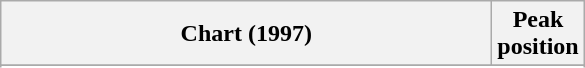<table class="wikitable plainrowheaders sortable" style="text-align:center;">
<tr>
<th scope="col" style="width:20em;">Chart (1997)</th>
<th scope="col">Peak<br>position</th>
</tr>
<tr>
</tr>
<tr>
</tr>
<tr>
</tr>
<tr>
</tr>
<tr>
</tr>
<tr>
</tr>
<tr>
</tr>
<tr>
</tr>
<tr>
</tr>
</table>
